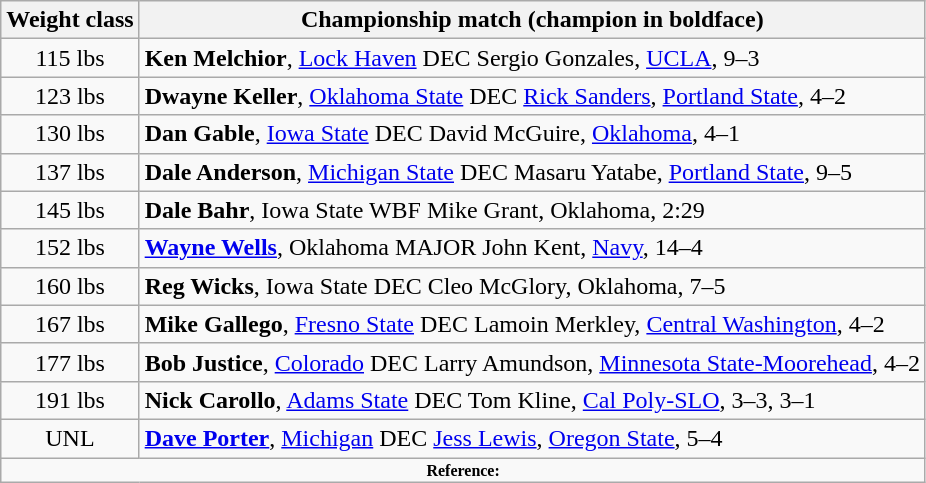<table class="wikitable" style="text-align:center">
<tr>
<th>Weight class</th>
<th>Championship match (champion in boldface)</th>
</tr>
<tr>
<td>115 lbs</td>
<td align=left><strong>Ken Melchior</strong>, <a href='#'>Lock Haven</a> DEC Sergio Gonzales, <a href='#'>UCLA</a>, 9–3</td>
</tr>
<tr>
<td>123 lbs</td>
<td align=left><strong>Dwayne Keller</strong>, <a href='#'>Oklahoma State</a> DEC <a href='#'>Rick Sanders</a>, <a href='#'>Portland State</a>, 4–2</td>
</tr>
<tr>
<td>130 lbs</td>
<td align=left><strong>Dan Gable</strong>, <a href='#'>Iowa State</a> DEC David McGuire, <a href='#'>Oklahoma</a>, 4–1</td>
</tr>
<tr>
<td>137 lbs</td>
<td align=left><strong>Dale Anderson</strong>, <a href='#'>Michigan State</a> DEC Masaru Yatabe, <a href='#'>Portland State</a>, 9–5</td>
</tr>
<tr>
<td>145 lbs</td>
<td align=left><strong>Dale Bahr</strong>, Iowa State WBF Mike Grant, Oklahoma, 2:29</td>
</tr>
<tr>
<td>152 lbs</td>
<td align=left><strong><a href='#'>Wayne Wells</a></strong>, Oklahoma MAJOR John Kent, <a href='#'>Navy</a>, 14–4</td>
</tr>
<tr>
<td>160 lbs</td>
<td align=left><strong>Reg Wicks</strong>, Iowa State DEC Cleo McGlory, Oklahoma, 7–5</td>
</tr>
<tr>
<td>167 lbs</td>
<td align=left><strong>Mike Gallego</strong>, <a href='#'>Fresno State</a> DEC Lamoin Merkley, <a href='#'>Central Washington</a>, 4–2</td>
</tr>
<tr>
<td>177 lbs</td>
<td align=left><strong>Bob Justice</strong>, <a href='#'>Colorado</a> DEC Larry Amundson, <a href='#'>Minnesota State-Moorehead</a>, 4–2</td>
</tr>
<tr>
<td>191 lbs</td>
<td align=left><strong>Nick Carollo</strong>, <a href='#'>Adams State</a> DEC Tom Kline, <a href='#'>Cal Poly-SLO</a>, 3–3, 3–1</td>
</tr>
<tr>
<td>UNL</td>
<td align="left"><strong><a href='#'>Dave Porter</a></strong>, <a href='#'>Michigan</a> DEC <a href='#'>Jess Lewis</a>, <a href='#'>Oregon State</a>, 5–4</td>
</tr>
<tr>
<td colspan="2"  style="font-size:8pt; text-align:center;"><strong>Reference:</strong></td>
</tr>
</table>
